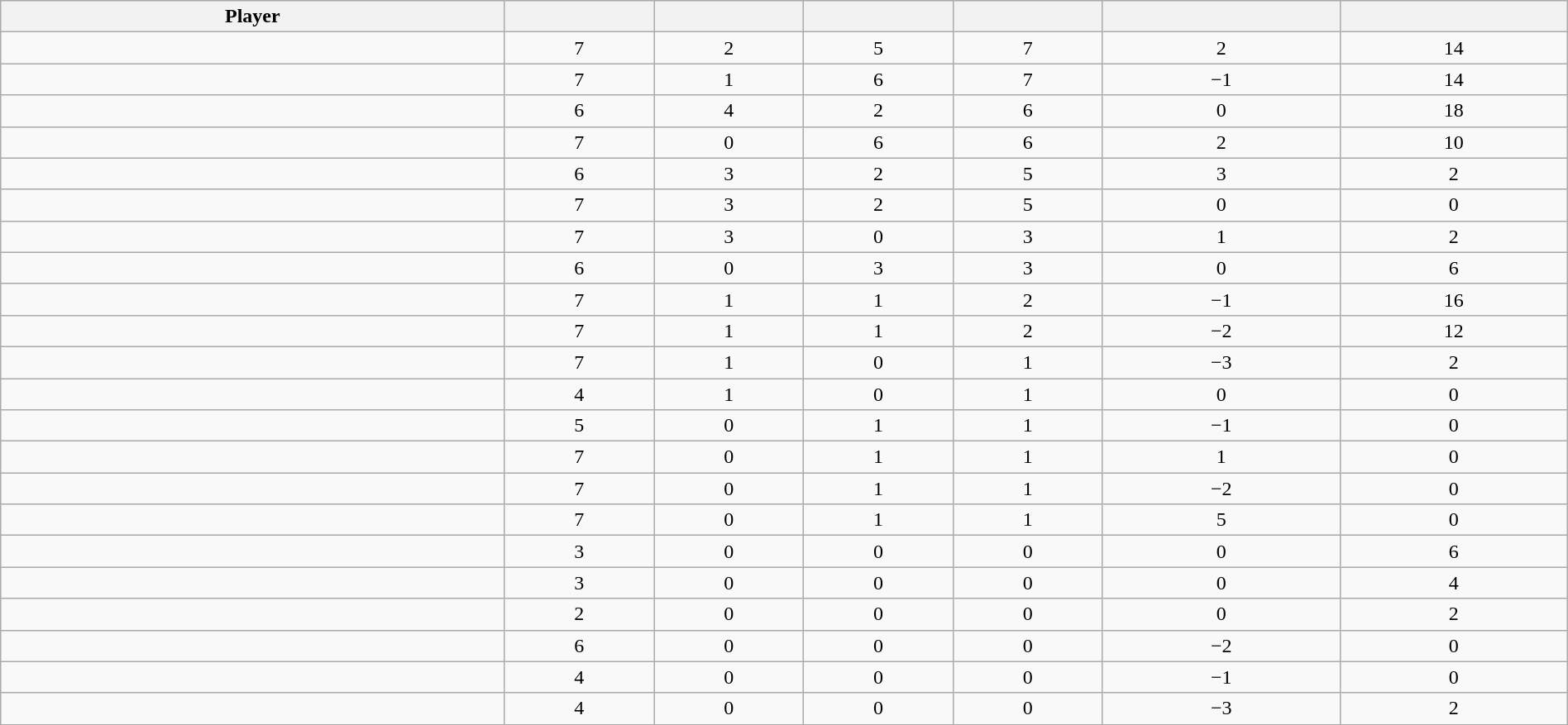<table class="wikitable sortable" style="width:100%; text-align:center;">
<tr align=center>
<th>Player</th>
<th></th>
<th></th>
<th></th>
<th></th>
<th data-sort-type="number"></th>
<th></th>
</tr>
<tr>
<td></td>
<td>7</td>
<td>2</td>
<td>5</td>
<td>7</td>
<td>2</td>
<td>14</td>
</tr>
<tr>
<td></td>
<td>7</td>
<td>1</td>
<td>6</td>
<td>7</td>
<td>−1</td>
<td>14</td>
</tr>
<tr>
<td></td>
<td>6</td>
<td>4</td>
<td>2</td>
<td>6</td>
<td>0</td>
<td>18</td>
</tr>
<tr>
<td></td>
<td>7</td>
<td>0</td>
<td>6</td>
<td>6</td>
<td>2</td>
<td>10</td>
</tr>
<tr>
<td></td>
<td>6</td>
<td>3</td>
<td>2</td>
<td>5</td>
<td>3</td>
<td>2</td>
</tr>
<tr>
<td></td>
<td>7</td>
<td>3</td>
<td>2</td>
<td>5</td>
<td>0</td>
<td>0</td>
</tr>
<tr>
<td></td>
<td>7</td>
<td>3</td>
<td>0</td>
<td>3</td>
<td>1</td>
<td>2</td>
</tr>
<tr>
<td></td>
<td>6</td>
<td>0</td>
<td>3</td>
<td>3</td>
<td>0</td>
<td>6</td>
</tr>
<tr>
<td></td>
<td>7</td>
<td>1</td>
<td>1</td>
<td>2</td>
<td>−1</td>
<td>16</td>
</tr>
<tr>
<td></td>
<td>7</td>
<td>1</td>
<td>1</td>
<td>2</td>
<td>−2</td>
<td>12</td>
</tr>
<tr>
<td></td>
<td>7</td>
<td>1</td>
<td>0</td>
<td>1</td>
<td>−3</td>
<td>2</td>
</tr>
<tr>
<td></td>
<td>4</td>
<td>1</td>
<td>0</td>
<td>1</td>
<td>0</td>
<td>0</td>
</tr>
<tr>
<td></td>
<td>5</td>
<td>0</td>
<td>1</td>
<td>1</td>
<td>−1</td>
<td>0</td>
</tr>
<tr>
<td></td>
<td>7</td>
<td>0</td>
<td>1</td>
<td>1</td>
<td>1</td>
<td>0</td>
</tr>
<tr>
<td></td>
<td>7</td>
<td>0</td>
<td>1</td>
<td>1</td>
<td>−2</td>
<td>0</td>
</tr>
<tr>
<td></td>
<td>7</td>
<td>0</td>
<td>1</td>
<td>1</td>
<td>5</td>
<td>0</td>
</tr>
<tr>
<td></td>
<td>3</td>
<td>0</td>
<td>0</td>
<td>0</td>
<td>0</td>
<td>6</td>
</tr>
<tr>
<td></td>
<td>3</td>
<td>0</td>
<td>0</td>
<td>0</td>
<td>0</td>
<td>4</td>
</tr>
<tr>
<td></td>
<td>2</td>
<td>0</td>
<td>0</td>
<td>0</td>
<td>0</td>
<td>2</td>
</tr>
<tr>
<td></td>
<td>6</td>
<td>0</td>
<td>0</td>
<td>0</td>
<td>−2</td>
<td>0</td>
</tr>
<tr>
<td></td>
<td>4</td>
<td>0</td>
<td>0</td>
<td>0</td>
<td>−1</td>
<td>0</td>
</tr>
<tr>
<td></td>
<td>4</td>
<td>0</td>
<td>0</td>
<td>0</td>
<td>−3</td>
<td>2</td>
</tr>
</table>
